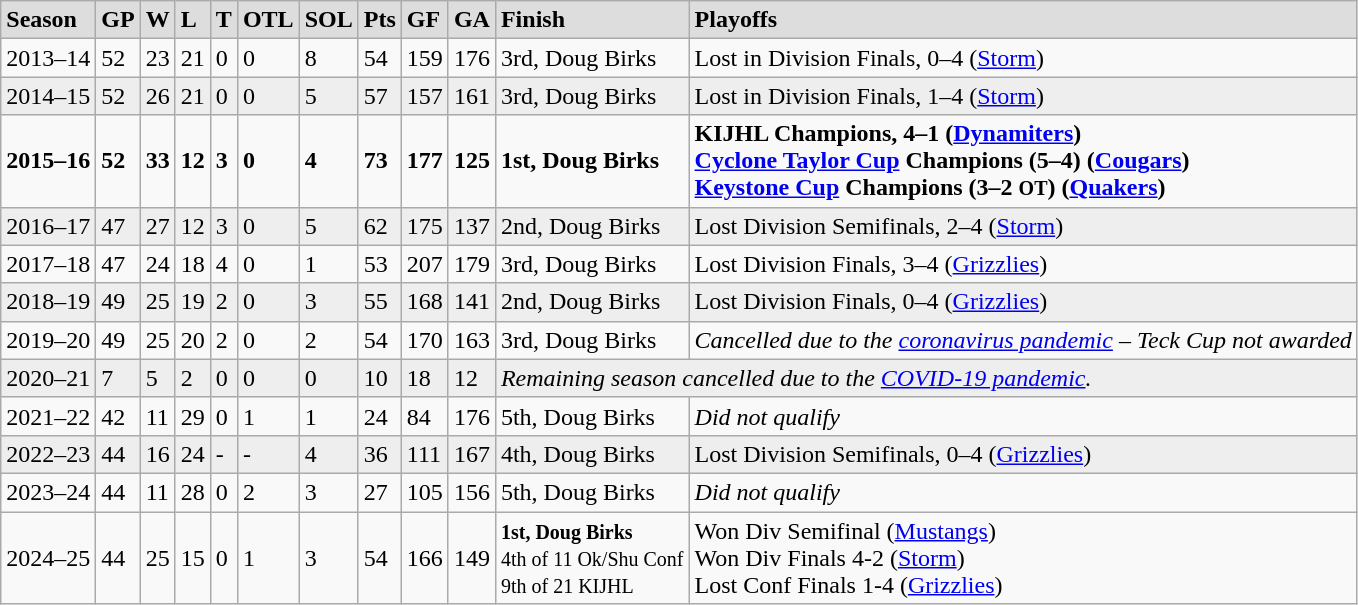<table class="wikitable">
<tr style="font-weight:bold; background:#ddd;"|>
<td>Season</td>
<td>GP</td>
<td>W</td>
<td>L</td>
<td>T</td>
<td>OTL</td>
<td>SOL</td>
<td>Pts</td>
<td>GF</td>
<td>GA</td>
<td>Finish</td>
<td>Playoffs</td>
</tr>
<tr>
<td>2013–14</td>
<td>52</td>
<td>23</td>
<td>21</td>
<td>0</td>
<td>0</td>
<td>8</td>
<td>54</td>
<td>159</td>
<td>176</td>
<td>3rd, Doug Birks</td>
<td>Lost in Division Finals, 0–4 (<a href='#'>Storm</a>)</td>
</tr>
<tr style="background:#eee;">
<td>2014–15</td>
<td>52</td>
<td>26</td>
<td>21</td>
<td>0</td>
<td>0</td>
<td>5</td>
<td>57</td>
<td>157</td>
<td>161</td>
<td>3rd, Doug Birks</td>
<td>Lost in Division Finals, 1–4 (<a href='#'>Storm</a>)</td>
</tr>
<tr style="font-weight:bold">
<td>2015–16</td>
<td>52</td>
<td>33</td>
<td>12</td>
<td>3</td>
<td>0</td>
<td>4</td>
<td>73</td>
<td>177</td>
<td>125</td>
<td>1st, Doug Birks</td>
<td>KIJHL Champions, 4–1 (<a href='#'>Dynamiters</a>)<br><a href='#'>Cyclone Taylor Cup</a> Champions (5–4) (<a href='#'>Cougars</a>)<br><a href='#'>Keystone Cup</a> Champions (3–2 <small>OT</small>) (<a href='#'>Quakers</a>)</td>
</tr>
<tr style="background:#eee;">
<td>2016–17</td>
<td>47</td>
<td>27</td>
<td>12</td>
<td>3</td>
<td>0</td>
<td>5</td>
<td>62</td>
<td>175</td>
<td>137</td>
<td>2nd, Doug Birks</td>
<td>Lost Division Semifinals, 2–4 (<a href='#'>Storm</a>)</td>
</tr>
<tr>
<td>2017–18</td>
<td>47</td>
<td>24</td>
<td>18</td>
<td>4</td>
<td>0</td>
<td>1</td>
<td>53</td>
<td>207</td>
<td>179</td>
<td>3rd, Doug Birks</td>
<td>Lost Division Finals, 3–4 (<a href='#'>Grizzlies</a>)</td>
</tr>
<tr style="background:#eee;">
<td>2018–19</td>
<td>49</td>
<td>25</td>
<td>19</td>
<td>2</td>
<td>0</td>
<td>3</td>
<td>55</td>
<td>168</td>
<td>141</td>
<td>2nd, Doug Birks</td>
<td>Lost Division Finals, 0–4 (<a href='#'>Grizzlies</a>)</td>
</tr>
<tr>
<td>2019–20</td>
<td>49</td>
<td>25</td>
<td>20</td>
<td>2</td>
<td>0</td>
<td>2</td>
<td>54</td>
<td>170</td>
<td>163</td>
<td>3rd, Doug Birks</td>
<td><em>Cancelled due to the <a href='#'>coronavirus pandemic</a> – Teck Cup not awarded</em></td>
</tr>
<tr style="background:#eee;">
<td>2020–21</td>
<td>7</td>
<td>5</td>
<td>2</td>
<td>0</td>
<td>0</td>
<td>0</td>
<td>10</td>
<td>18</td>
<td>12</td>
<td colspan=3><em>Remaining season cancelled due to the <a href='#'>COVID-19 pandemic</a>.</em></td>
</tr>
<tr>
<td>2021–22</td>
<td>42</td>
<td>11</td>
<td>29</td>
<td>0</td>
<td>1</td>
<td>1</td>
<td>24</td>
<td>84</td>
<td>176</td>
<td>5th, Doug Birks</td>
<td><em>Did not qualify</em></td>
</tr>
<tr style="background:#eee;">
<td>2022–23</td>
<td>44</td>
<td>16</td>
<td>24</td>
<td>-</td>
<td>-</td>
<td>4</td>
<td>36</td>
<td>111</td>
<td>167</td>
<td>4th, Doug Birks</td>
<td>Lost Division Semifinals, 0–4 (<a href='#'>Grizzlies</a>)</td>
</tr>
<tr>
<td>2023–24</td>
<td>44</td>
<td>11</td>
<td>28</td>
<td>0</td>
<td>2</td>
<td>3</td>
<td>27</td>
<td>105</td>
<td>156</td>
<td>5th, Doug Birks</td>
<td><em>Did not qualify</em></td>
</tr>
<tr>
<td>2024–25</td>
<td>44</td>
<td>25</td>
<td>15</td>
<td>0</td>
<td>1</td>
<td>3</td>
<td>54</td>
<td>166</td>
<td>149</td>
<td><small><strong>1st, Doug Birks</strong><br>4th of 11  Ok/Shu Conf<br>9th of 21 KIJHL</small></td>
<td>Won Div Semifinal (<a href='#'>Mustangs</a>)<br>Won Div Finals 4-2 (<a href='#'>Storm</a>)<br>Lost Conf Finals 1-4 (<a href='#'>Grizzlies</a>)</td>
</tr>
</table>
